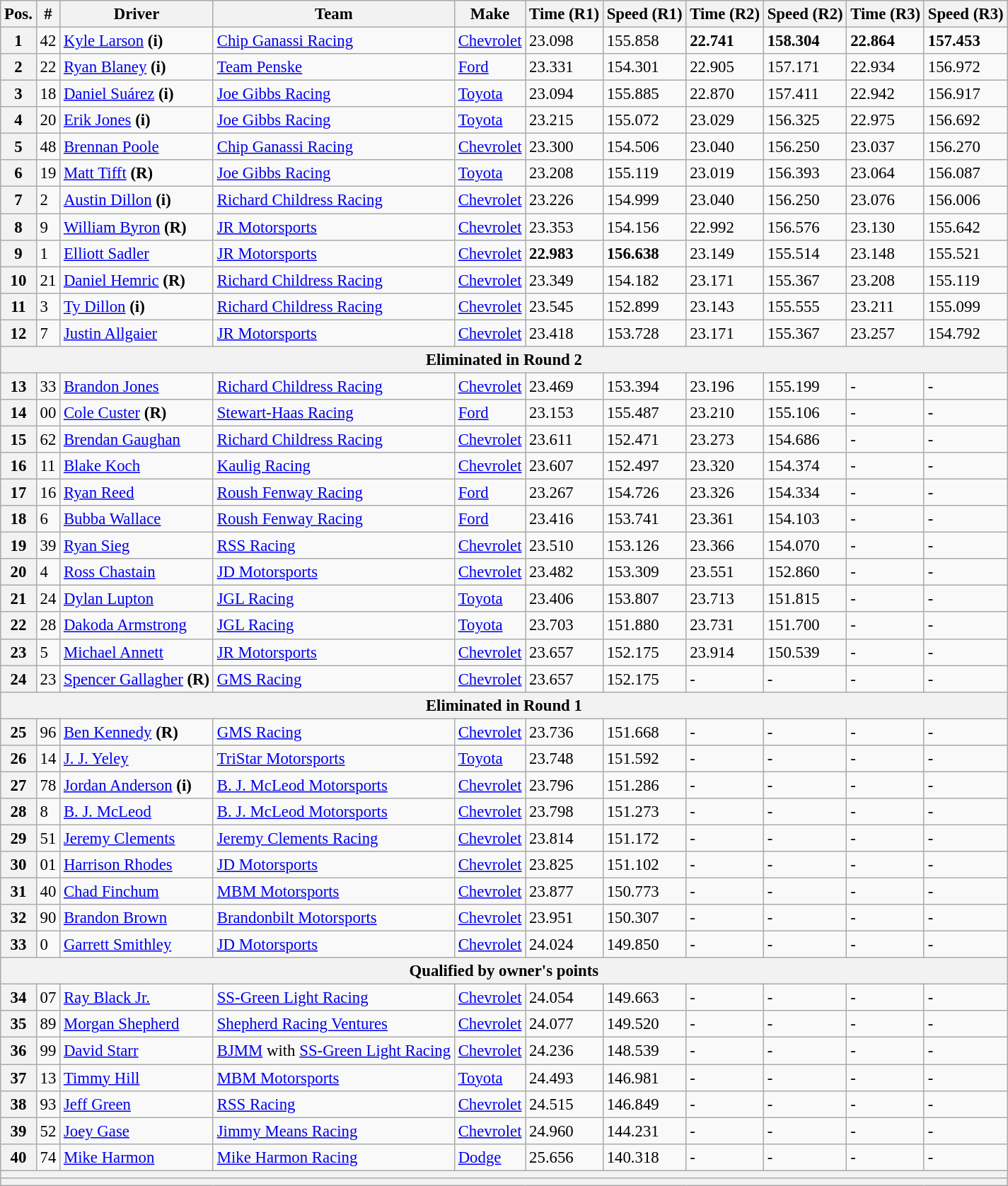<table class="wikitable" style="font-size:95%">
<tr>
<th>Pos.</th>
<th>#</th>
<th>Driver</th>
<th>Team</th>
<th>Make</th>
<th>Time (R1)</th>
<th>Speed (R1)</th>
<th>Time (R2)</th>
<th>Speed (R2)</th>
<th>Time (R3)</th>
<th>Speed (R3)</th>
</tr>
<tr>
<th>1</th>
<td>42</td>
<td><a href='#'>Kyle Larson</a> <strong>(i)</strong></td>
<td><a href='#'>Chip Ganassi Racing</a></td>
<td><a href='#'>Chevrolet</a></td>
<td>23.098</td>
<td>155.858</td>
<td><strong>22.741</strong></td>
<td><strong>158.304</strong></td>
<td><strong>22.864</strong></td>
<td><strong>157.453</strong></td>
</tr>
<tr>
<th>2</th>
<td>22</td>
<td><a href='#'>Ryan Blaney</a> <strong>(i)</strong></td>
<td><a href='#'>Team Penske</a></td>
<td><a href='#'>Ford</a></td>
<td>23.331</td>
<td>154.301</td>
<td>22.905</td>
<td>157.171</td>
<td>22.934</td>
<td>156.972</td>
</tr>
<tr>
<th>3</th>
<td>18</td>
<td><a href='#'>Daniel Suárez</a> <strong>(i)</strong></td>
<td><a href='#'>Joe Gibbs Racing</a></td>
<td><a href='#'>Toyota</a></td>
<td>23.094</td>
<td>155.885</td>
<td>22.870</td>
<td>157.411</td>
<td>22.942</td>
<td>156.917</td>
</tr>
<tr>
<th>4</th>
<td>20</td>
<td><a href='#'>Erik Jones</a> <strong>(i)</strong></td>
<td><a href='#'>Joe Gibbs Racing</a></td>
<td><a href='#'>Toyota</a></td>
<td>23.215</td>
<td>155.072</td>
<td>23.029</td>
<td>156.325</td>
<td>22.975</td>
<td>156.692</td>
</tr>
<tr>
<th>5</th>
<td>48</td>
<td><a href='#'>Brennan Poole</a></td>
<td><a href='#'>Chip Ganassi Racing</a></td>
<td><a href='#'>Chevrolet</a></td>
<td>23.300</td>
<td>154.506</td>
<td>23.040</td>
<td>156.250</td>
<td>23.037</td>
<td>156.270</td>
</tr>
<tr>
<th>6</th>
<td>19</td>
<td><a href='#'>Matt Tifft</a> <strong>(R)</strong></td>
<td><a href='#'>Joe Gibbs Racing</a></td>
<td><a href='#'>Toyota</a></td>
<td>23.208</td>
<td>155.119</td>
<td>23.019</td>
<td>156.393</td>
<td>23.064</td>
<td>156.087</td>
</tr>
<tr>
<th>7</th>
<td>2</td>
<td><a href='#'>Austin Dillon</a> <strong>(i)</strong></td>
<td><a href='#'>Richard Childress Racing</a></td>
<td><a href='#'>Chevrolet</a></td>
<td>23.226</td>
<td>154.999</td>
<td>23.040</td>
<td>156.250</td>
<td>23.076</td>
<td>156.006</td>
</tr>
<tr>
<th>8</th>
<td>9</td>
<td><a href='#'>William Byron</a> <strong>(R)</strong></td>
<td><a href='#'>JR Motorsports</a></td>
<td><a href='#'>Chevrolet</a></td>
<td>23.353</td>
<td>154.156</td>
<td>22.992</td>
<td>156.576</td>
<td>23.130</td>
<td>155.642</td>
</tr>
<tr>
<th>9</th>
<td>1</td>
<td><a href='#'>Elliott Sadler</a></td>
<td><a href='#'>JR Motorsports</a></td>
<td><a href='#'>Chevrolet</a></td>
<td><strong>22.983</strong></td>
<td><strong>156.638</strong></td>
<td>23.149</td>
<td>155.514</td>
<td>23.148</td>
<td>155.521</td>
</tr>
<tr>
<th>10</th>
<td>21</td>
<td><a href='#'>Daniel Hemric</a> <strong>(R)</strong></td>
<td><a href='#'>Richard Childress Racing</a></td>
<td><a href='#'>Chevrolet</a></td>
<td>23.349</td>
<td>154.182</td>
<td>23.171</td>
<td>155.367</td>
<td>23.208</td>
<td>155.119</td>
</tr>
<tr>
<th>11</th>
<td>3</td>
<td><a href='#'>Ty Dillon</a> <strong>(i)</strong></td>
<td><a href='#'>Richard Childress Racing</a></td>
<td><a href='#'>Chevrolet</a></td>
<td>23.545</td>
<td>152.899</td>
<td>23.143</td>
<td>155.555</td>
<td>23.211</td>
<td>155.099</td>
</tr>
<tr>
<th>12</th>
<td>7</td>
<td><a href='#'>Justin Allgaier</a></td>
<td><a href='#'>JR Motorsports</a></td>
<td><a href='#'>Chevrolet</a></td>
<td>23.418</td>
<td>153.728</td>
<td>23.171</td>
<td>155.367</td>
<td>23.257</td>
<td>154.792</td>
</tr>
<tr>
<th colspan="11">Eliminated in Round 2</th>
</tr>
<tr>
<th>13</th>
<td>33</td>
<td><a href='#'>Brandon Jones</a></td>
<td><a href='#'>Richard Childress Racing</a></td>
<td><a href='#'>Chevrolet</a></td>
<td>23.469</td>
<td>153.394</td>
<td>23.196</td>
<td>155.199</td>
<td>-</td>
<td>-</td>
</tr>
<tr>
<th>14</th>
<td>00</td>
<td><a href='#'>Cole Custer</a> <strong>(R)</strong></td>
<td><a href='#'>Stewart-Haas Racing</a></td>
<td><a href='#'>Ford</a></td>
<td>23.153</td>
<td>155.487</td>
<td>23.210</td>
<td>155.106</td>
<td>-</td>
<td>-</td>
</tr>
<tr>
<th>15</th>
<td>62</td>
<td><a href='#'>Brendan Gaughan</a></td>
<td><a href='#'>Richard Childress Racing</a></td>
<td><a href='#'>Chevrolet</a></td>
<td>23.611</td>
<td>152.471</td>
<td>23.273</td>
<td>154.686</td>
<td>-</td>
<td>-</td>
</tr>
<tr>
<th>16</th>
<td>11</td>
<td><a href='#'>Blake Koch</a></td>
<td><a href='#'>Kaulig Racing</a></td>
<td><a href='#'>Chevrolet</a></td>
<td>23.607</td>
<td>152.497</td>
<td>23.320</td>
<td>154.374</td>
<td>-</td>
<td>-</td>
</tr>
<tr>
<th>17</th>
<td>16</td>
<td><a href='#'>Ryan Reed</a></td>
<td><a href='#'>Roush Fenway Racing</a></td>
<td><a href='#'>Ford</a></td>
<td>23.267</td>
<td>154.726</td>
<td>23.326</td>
<td>154.334</td>
<td>-</td>
<td>-</td>
</tr>
<tr>
<th>18</th>
<td>6</td>
<td><a href='#'>Bubba Wallace</a></td>
<td><a href='#'>Roush Fenway Racing</a></td>
<td><a href='#'>Ford</a></td>
<td>23.416</td>
<td>153.741</td>
<td>23.361</td>
<td>154.103</td>
<td>-</td>
<td>-</td>
</tr>
<tr>
<th>19</th>
<td>39</td>
<td><a href='#'>Ryan Sieg</a></td>
<td><a href='#'>RSS Racing</a></td>
<td><a href='#'>Chevrolet</a></td>
<td>23.510</td>
<td>153.126</td>
<td>23.366</td>
<td>154.070</td>
<td>-</td>
<td>-</td>
</tr>
<tr>
<th>20</th>
<td>4</td>
<td><a href='#'>Ross Chastain</a></td>
<td><a href='#'>JD Motorsports</a></td>
<td><a href='#'>Chevrolet</a></td>
<td>23.482</td>
<td>153.309</td>
<td>23.551</td>
<td>152.860</td>
<td>-</td>
<td>-</td>
</tr>
<tr>
<th>21</th>
<td>24</td>
<td><a href='#'>Dylan Lupton</a></td>
<td><a href='#'>JGL Racing</a></td>
<td><a href='#'>Toyota</a></td>
<td>23.406</td>
<td>153.807</td>
<td>23.713</td>
<td>151.815</td>
<td>-</td>
<td>-</td>
</tr>
<tr>
<th>22</th>
<td>28</td>
<td><a href='#'>Dakoda Armstrong</a></td>
<td><a href='#'>JGL Racing</a></td>
<td><a href='#'>Toyota</a></td>
<td>23.703</td>
<td>151.880</td>
<td>23.731</td>
<td>151.700</td>
<td>-</td>
<td>-</td>
</tr>
<tr>
<th>23</th>
<td>5</td>
<td><a href='#'>Michael Annett</a></td>
<td><a href='#'>JR Motorsports</a></td>
<td><a href='#'>Chevrolet</a></td>
<td>23.657</td>
<td>152.175</td>
<td>23.914</td>
<td>150.539</td>
<td>-</td>
<td>-</td>
</tr>
<tr>
<th>24</th>
<td>23</td>
<td><a href='#'>Spencer Gallagher</a> <strong>(R)</strong></td>
<td><a href='#'>GMS Racing</a></td>
<td><a href='#'>Chevrolet</a></td>
<td>23.657</td>
<td>152.175</td>
<td>-</td>
<td>-</td>
<td>-</td>
<td>-</td>
</tr>
<tr>
<th colspan="11">Eliminated in Round 1</th>
</tr>
<tr>
<th>25</th>
<td>96</td>
<td><a href='#'>Ben Kennedy</a> <strong>(R)</strong></td>
<td><a href='#'>GMS Racing</a></td>
<td><a href='#'>Chevrolet</a></td>
<td>23.736</td>
<td>151.668</td>
<td>-</td>
<td>-</td>
<td>-</td>
<td>-</td>
</tr>
<tr>
<th>26</th>
<td>14</td>
<td><a href='#'>J. J. Yeley</a></td>
<td><a href='#'>TriStar Motorsports</a></td>
<td><a href='#'>Toyota</a></td>
<td>23.748</td>
<td>151.592</td>
<td>-</td>
<td>-</td>
<td>-</td>
<td>-</td>
</tr>
<tr>
<th>27</th>
<td>78</td>
<td><a href='#'>Jordan Anderson</a> <strong>(i)</strong></td>
<td><a href='#'>B. J. McLeod Motorsports</a></td>
<td><a href='#'>Chevrolet</a></td>
<td>23.796</td>
<td>151.286</td>
<td>-</td>
<td>-</td>
<td>-</td>
<td>-</td>
</tr>
<tr>
<th>28</th>
<td>8</td>
<td><a href='#'>B. J. McLeod</a></td>
<td><a href='#'>B. J. McLeod Motorsports</a></td>
<td><a href='#'>Chevrolet</a></td>
<td>23.798</td>
<td>151.273</td>
<td>-</td>
<td>-</td>
<td>-</td>
<td>-</td>
</tr>
<tr>
<th>29</th>
<td>51</td>
<td><a href='#'>Jeremy Clements</a></td>
<td><a href='#'>Jeremy Clements Racing</a></td>
<td><a href='#'>Chevrolet</a></td>
<td>23.814</td>
<td>151.172</td>
<td>-</td>
<td>-</td>
<td>-</td>
<td>-</td>
</tr>
<tr>
<th>30</th>
<td>01</td>
<td><a href='#'>Harrison Rhodes</a></td>
<td><a href='#'>JD Motorsports</a></td>
<td><a href='#'>Chevrolet</a></td>
<td>23.825</td>
<td>151.102</td>
<td>-</td>
<td>-</td>
<td>-</td>
<td>-</td>
</tr>
<tr>
<th>31</th>
<td>40</td>
<td><a href='#'>Chad Finchum</a></td>
<td><a href='#'>MBM Motorsports</a></td>
<td><a href='#'>Chevrolet</a></td>
<td>23.877</td>
<td>150.773</td>
<td>-</td>
<td>-</td>
<td>-</td>
<td>-</td>
</tr>
<tr>
<th>32</th>
<td>90</td>
<td><a href='#'>Brandon Brown</a></td>
<td><a href='#'>Brandonbilt Motorsports</a></td>
<td><a href='#'>Chevrolet</a></td>
<td>23.951</td>
<td>150.307</td>
<td>-</td>
<td>-</td>
<td>-</td>
<td>-</td>
</tr>
<tr>
<th>33</th>
<td>0</td>
<td><a href='#'>Garrett Smithley</a></td>
<td><a href='#'>JD Motorsports</a></td>
<td><a href='#'>Chevrolet</a></td>
<td>24.024</td>
<td>149.850</td>
<td>-</td>
<td>-</td>
<td>-</td>
<td>-</td>
</tr>
<tr>
<th colspan="11">Qualified by owner's points</th>
</tr>
<tr>
<th>34</th>
<td>07</td>
<td><a href='#'>Ray Black Jr.</a></td>
<td><a href='#'>SS-Green Light Racing</a></td>
<td><a href='#'>Chevrolet</a></td>
<td>24.054</td>
<td>149.663</td>
<td>-</td>
<td>-</td>
<td>-</td>
<td>-</td>
</tr>
<tr>
<th>35</th>
<td>89</td>
<td><a href='#'>Morgan Shepherd</a></td>
<td><a href='#'>Shepherd Racing Ventures</a></td>
<td><a href='#'>Chevrolet</a></td>
<td>24.077</td>
<td>149.520</td>
<td>-</td>
<td>-</td>
<td>-</td>
<td>-</td>
</tr>
<tr>
<th>36</th>
<td>99</td>
<td><a href='#'>David Starr</a></td>
<td><a href='#'>BJMM</a> with <a href='#'>SS-Green Light Racing</a></td>
<td><a href='#'>Chevrolet</a></td>
<td>24.236</td>
<td>148.539</td>
<td>-</td>
<td>-</td>
<td>-</td>
<td>-</td>
</tr>
<tr>
<th>37</th>
<td>13</td>
<td><a href='#'>Timmy Hill</a></td>
<td><a href='#'>MBM Motorsports</a></td>
<td><a href='#'>Toyota</a></td>
<td>24.493</td>
<td>146.981</td>
<td>-</td>
<td>-</td>
<td>-</td>
<td>-</td>
</tr>
<tr>
<th>38</th>
<td>93</td>
<td><a href='#'>Jeff Green</a></td>
<td><a href='#'>RSS Racing</a></td>
<td><a href='#'>Chevrolet</a></td>
<td>24.515</td>
<td>146.849</td>
<td>-</td>
<td>-</td>
<td>-</td>
<td>-</td>
</tr>
<tr>
<th>39</th>
<td>52</td>
<td><a href='#'>Joey Gase</a></td>
<td><a href='#'>Jimmy Means Racing</a></td>
<td><a href='#'>Chevrolet</a></td>
<td>24.960</td>
<td>144.231</td>
<td>-</td>
<td>-</td>
<td>-</td>
<td>-</td>
</tr>
<tr>
<th>40</th>
<td>74</td>
<td><a href='#'>Mike Harmon</a></td>
<td><a href='#'>Mike Harmon Racing</a></td>
<td><a href='#'>Dodge</a></td>
<td>25.656</td>
<td>140.318</td>
<td>-</td>
<td>-</td>
<td>-</td>
<td>-</td>
</tr>
<tr>
<th colspan="11"></th>
</tr>
<tr>
<th colspan="11"></th>
</tr>
</table>
